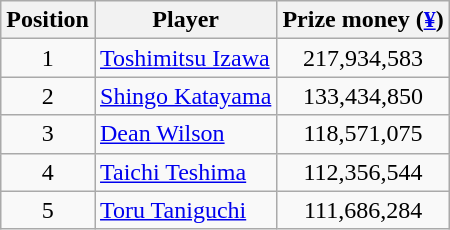<table class="wikitable">
<tr>
<th>Position</th>
<th>Player</th>
<th>Prize money (<a href='#'>¥</a>)</th>
</tr>
<tr>
<td align=center>1</td>
<td> <a href='#'>Toshimitsu Izawa</a></td>
<td align=center>217,934,583</td>
</tr>
<tr>
<td align=center>2</td>
<td> <a href='#'>Shingo Katayama</a></td>
<td align=center>133,434,850</td>
</tr>
<tr>
<td align=center>3</td>
<td> <a href='#'>Dean Wilson</a></td>
<td align=center>118,571,075</td>
</tr>
<tr>
<td align=center>4</td>
<td> <a href='#'>Taichi Teshima</a></td>
<td align=center>112,356,544</td>
</tr>
<tr>
<td align=center>5</td>
<td> <a href='#'>Toru Taniguchi</a></td>
<td align=center>111,686,284</td>
</tr>
</table>
